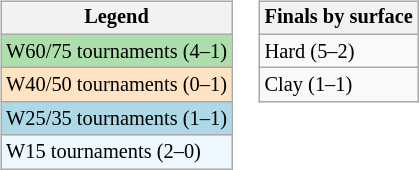<table>
<tr valign=top>
<td><br><table class=wikitable style="font-size:85%">
<tr>
<th>Legend</th>
</tr>
<tr style="background:#addfad;">
<td>W60/75 tournaments (4–1)</td>
</tr>
<tr style="background:#ffe4c4;">
<td>W40/50 tournaments (0–1)</td>
</tr>
<tr style="background:lightblue;">
<td>W25/35 tournaments (1–1)</td>
</tr>
<tr style="background:#f0f8ff;">
<td>W15 tournaments (2–0)</td>
</tr>
</table>
</td>
<td><br><table class=wikitable style="font-size:85%">
<tr>
<th>Finals by surface</th>
</tr>
<tr>
<td>Hard (5–2)</td>
</tr>
<tr>
<td>Clay (1–1)</td>
</tr>
</table>
</td>
</tr>
</table>
